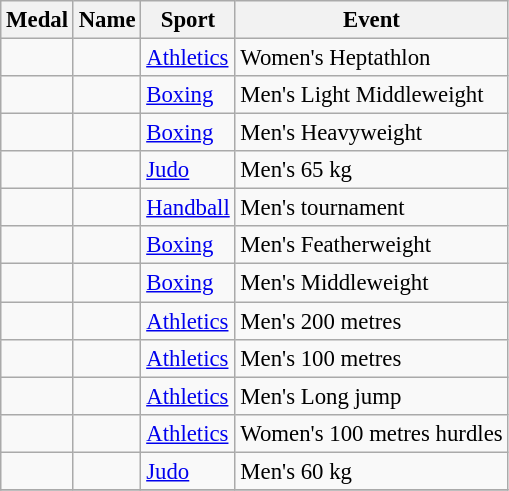<table class="wikitable sortable" style="font-size:95%">
<tr>
<th>Medal</th>
<th>Name</th>
<th>Sport</th>
<th>Event</th>
</tr>
<tr>
<td></td>
<td></td>
<td><a href='#'>Athletics</a></td>
<td>Women's Heptathlon</td>
</tr>
<tr>
<td></td>
<td></td>
<td><a href='#'>Boxing</a></td>
<td>Men's Light Middleweight</td>
</tr>
<tr>
<td></td>
<td></td>
<td><a href='#'>Boxing</a></td>
<td>Men's Heavyweight</td>
</tr>
<tr>
<td></td>
<td></td>
<td><a href='#'>Judo</a></td>
<td>Men's 65 kg</td>
</tr>
<tr>
<td></td>
<td></td>
<td><a href='#'>Handball</a></td>
<td>Men's tournament</td>
</tr>
<tr>
<td></td>
<td></td>
<td><a href='#'>Boxing</a></td>
<td>Men's Featherweight</td>
</tr>
<tr>
<td></td>
<td></td>
<td><a href='#'>Boxing</a></td>
<td>Men's Middleweight</td>
</tr>
<tr>
<td></td>
<td></td>
<td><a href='#'>Athletics</a></td>
<td>Men's 200 metres</td>
</tr>
<tr>
<td></td>
<td></td>
<td><a href='#'>Athletics</a></td>
<td>Men's 100 metres</td>
</tr>
<tr>
<td></td>
<td></td>
<td><a href='#'>Athletics</a></td>
<td>Men's Long jump</td>
</tr>
<tr>
<td></td>
<td></td>
<td><a href='#'>Athletics</a></td>
<td>Women's 100 metres hurdles</td>
</tr>
<tr>
<td></td>
<td></td>
<td><a href='#'>Judo</a></td>
<td>Men's 60 kg</td>
</tr>
<tr>
</tr>
</table>
